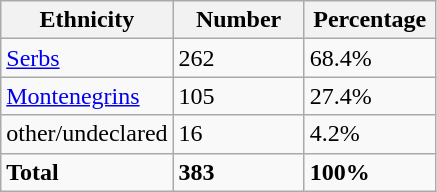<table class="wikitable">
<tr>
<th width="100px">Ethnicity</th>
<th width="80px">Number</th>
<th width="80px">Percentage</th>
</tr>
<tr>
<td><a href='#'>Serbs</a></td>
<td>262</td>
<td>68.4%</td>
</tr>
<tr>
<td><a href='#'>Montenegrins</a></td>
<td>105</td>
<td>27.4%</td>
</tr>
<tr>
<td>other/undeclared</td>
<td>16</td>
<td>4.2%</td>
</tr>
<tr>
<td><strong>Total</strong></td>
<td><strong>383</strong></td>
<td><strong>100%</strong></td>
</tr>
</table>
